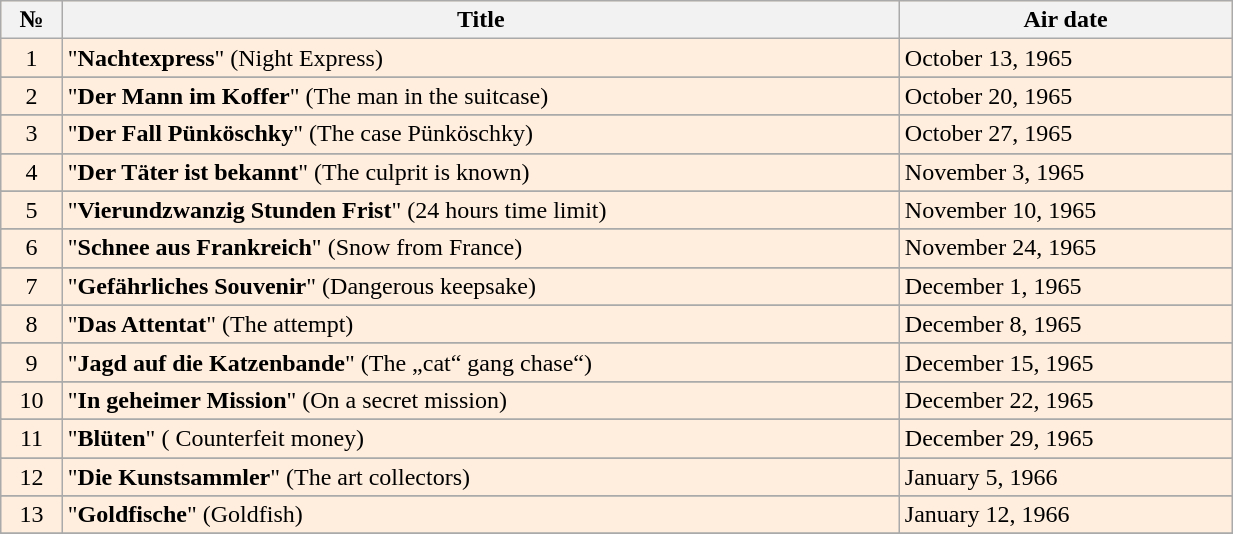<table class="wikitable" style="width:65%; background:#FFEEDE">
<tr>
<th width=5%>№</th>
<th>Title</th>
<th width=27%>Air date</th>
</tr>
<tr>
<td align="center">1</td>
<td>"<strong>Nachtexpress</strong>" (Night Express)</td>
<td>October 13, 1965</td>
</tr>
<tr bgcolor="FFFFFF">
</tr>
<tr>
<td align="center">2</td>
<td>"<strong>Der Mann im Koffer</strong>" (The man in the suitcase)</td>
<td>October 20, 1965</td>
</tr>
<tr bgcolor="FFFFFF">
</tr>
<tr>
<td align="center">3</td>
<td>"<strong>Der Fall Pünköschky</strong>" (The case Pünköschky)</td>
<td>October 27, 1965</td>
</tr>
<tr bgcolor="FFFFFF">
</tr>
<tr>
<td align="center">4</td>
<td>"<strong>Der Täter ist bekannt</strong>" (The culprit is known)</td>
<td>November 3, 1965</td>
</tr>
<tr bgcolor="FFFFFF">
</tr>
<tr>
<td align="center">5</td>
<td>"<strong>Vierundzwanzig Stunden Frist</strong>" (24 hours time limit)</td>
<td>November 10, 1965</td>
</tr>
<tr bgcolor="FFFFFF">
</tr>
<tr>
<td align="center">6</td>
<td>"<strong>Schnee aus Frankreich</strong>" (Snow from France)</td>
<td>November 24, 1965</td>
</tr>
<tr bgcolor="FFFFFF">
</tr>
<tr>
<td align="center">7</td>
<td>"<strong>Gefährliches Souvenir</strong>" (Dangerous keepsake)</td>
<td>December 1, 1965</td>
</tr>
<tr bgcolor="FFFFFF">
</tr>
<tr>
<td align="center">8</td>
<td>"<strong>Das Attentat</strong>" (The attempt)</td>
<td>December 8, 1965</td>
</tr>
<tr bgcolor="FFFFFF">
</tr>
<tr>
<td align="center">9</td>
<td>"<strong>Jagd auf die Katzenbande</strong>" (The „cat“ gang chase“)</td>
<td>December 15, 1965</td>
</tr>
<tr bgcolor="FFFFFF">
</tr>
<tr>
<td align="center">10</td>
<td>"<strong>In geheimer Mission</strong>" (On a secret mission)</td>
<td>December 22, 1965</td>
</tr>
<tr bgcolor="FFFFFF">
</tr>
<tr>
<td align="center">11</td>
<td>"<strong>Blüten</strong>" ( Counterfeit money)</td>
<td>December 29, 1965</td>
</tr>
<tr bgcolor="FFFFFF">
</tr>
<tr>
<td align="center">12</td>
<td>"<strong>Die Kunstsammler</strong>" (The art collectors)</td>
<td>January 5, 1966</td>
</tr>
<tr bgcolor="FFFFFF">
</tr>
<tr>
<td align="center">13</td>
<td>"<strong>Goldfische</strong>" (Goldfish)</td>
<td>January 12, 1966</td>
</tr>
<tr bgcolor="FFFFFF">
</tr>
</table>
